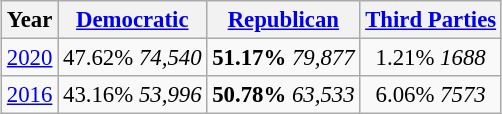<table class="wikitable" style="float:center; margin:1em; font-size:95%;">
<tr>
<th>Year</th>
<th><a href='#'>Democratic</a></th>
<th><a href='#'>Republican</a></th>
<th><a href='#'>Third Parties</a></th>
</tr>
<tr>
<td align="center" ><a href='#'>2020</a></td>
<td align="center" >47.62% <em>74,540</em></td>
<td align="center" ><strong>51.17%</strong> <em>79,877</em></td>
<td align="center" >1.21% <em>1688</em></td>
</tr>
<tr>
<td align="center" ><a href='#'>2016</a></td>
<td align="center" >43.16% <em>53,996</em></td>
<td align="center" ><strong>50.78%</strong> <em>63,533</em></td>
<td align="center" >6.06% <em>7573</em></td>
</tr>
</table>
